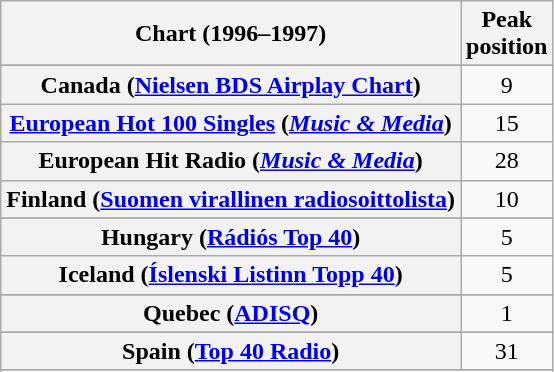<table class="wikitable sortable plainrowheaders" style="text-align:center">
<tr>
<th scope="col">Chart (1996–1997)</th>
<th scope="col">Peak<br>position</th>
</tr>
<tr>
</tr>
<tr>
</tr>
<tr>
</tr>
<tr>
</tr>
<tr>
</tr>
<tr>
</tr>
<tr>
<th scope="row">Canada (<a href='#'>Nielsen BDS Airplay Chart</a>)</th>
<td>9</td>
</tr>
<tr>
<th scope="row"><a href='#'>European Hot 100 Singles</a> (<em><a href='#'>Music & Media</a></em>)</th>
<td>15</td>
</tr>
<tr>
<th scope="row">European Hit Radio (<em><a href='#'>Music & Media</a></em>)</th>
<td>28</td>
</tr>
<tr>
<th scope="row">Finland (<a href='#'>Suomen virallinen radiosoittolista</a>)</th>
<td>10</td>
</tr>
<tr>
</tr>
<tr>
</tr>
<tr>
<th scope="row">Hungary (<a href='#'>Rádiós Top 40</a>)</th>
<td>5</td>
</tr>
<tr>
<th scope="row">Iceland (<a href='#'>Íslenski Listinn Topp 40</a>)</th>
<td>5</td>
</tr>
<tr>
</tr>
<tr>
</tr>
<tr>
</tr>
<tr>
</tr>
<tr>
</tr>
<tr>
<th scope="row">Quebec (<a href='#'>ADISQ</a>)</th>
<td>1</td>
</tr>
<tr>
</tr>
<tr>
<th scope="row">Spain (<a href='#'>Top 40 Radio</a>)</th>
<td>31</td>
</tr>
<tr>
</tr>
<tr>
</tr>
<tr>
</tr>
<tr>
</tr>
<tr>
</tr>
<tr>
</tr>
<tr>
</tr>
<tr>
</tr>
</table>
